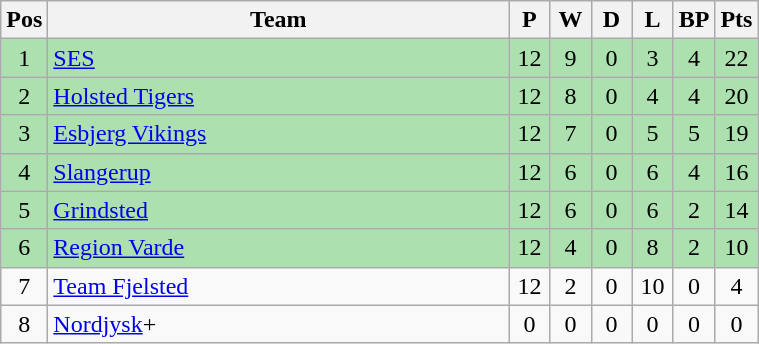<table class="wikitable" style="font-size: 100%">
<tr>
<th width=20>Pos</th>
<th width=300>Team</th>
<th width=20>P</th>
<th width=20>W</th>
<th width=20>D</th>
<th width=20>L</th>
<th width=20>BP</th>
<th width=20>Pts</th>
</tr>
<tr align=center style="background:#ACE1AF;">
<td>1</td>
<td align="left"><a href='#'>SES</a></td>
<td>12</td>
<td>9</td>
<td>0</td>
<td>3</td>
<td>4</td>
<td>22</td>
</tr>
<tr align=center style="background:#ACE1AF;">
<td>2</td>
<td align="left"><a href='#'>Holsted Tigers</a></td>
<td>12</td>
<td>8</td>
<td>0</td>
<td>4</td>
<td>4</td>
<td>20</td>
</tr>
<tr align=center style="background:#ACE1AF;">
<td>3</td>
<td align="left"><a href='#'>Esbjerg Vikings</a></td>
<td>12</td>
<td>7</td>
<td>0</td>
<td>5</td>
<td>5</td>
<td>19</td>
</tr>
<tr align=center style="background:#ACE1AF;">
<td>4</td>
<td align="left"><a href='#'>Slangerup</a></td>
<td>12</td>
<td>6</td>
<td>0</td>
<td>6</td>
<td>4</td>
<td>16</td>
</tr>
<tr align=center style="background:#ACE1AF;">
<td>5</td>
<td align="left"><a href='#'>Grindsted</a></td>
<td>12</td>
<td>6</td>
<td>0</td>
<td>6</td>
<td>2</td>
<td>14</td>
</tr>
<tr align=center style="background:#ACE1AF;">
<td>6</td>
<td align="left"><a href='#'>Region Varde</a></td>
<td>12</td>
<td>4</td>
<td>0</td>
<td>8</td>
<td>2</td>
<td>10</td>
</tr>
<tr align=center>
<td>7</td>
<td align="left"><a href='#'>Team Fjelsted</a></td>
<td>12</td>
<td>2</td>
<td>0</td>
<td>10</td>
<td>0</td>
<td>4</td>
</tr>
<tr align=center>
<td>8</td>
<td align="left"><a href='#'>Nordjysk</a>+</td>
<td>0</td>
<td>0</td>
<td>0</td>
<td>0</td>
<td>0</td>
<td>0</td>
</tr>
</table>
